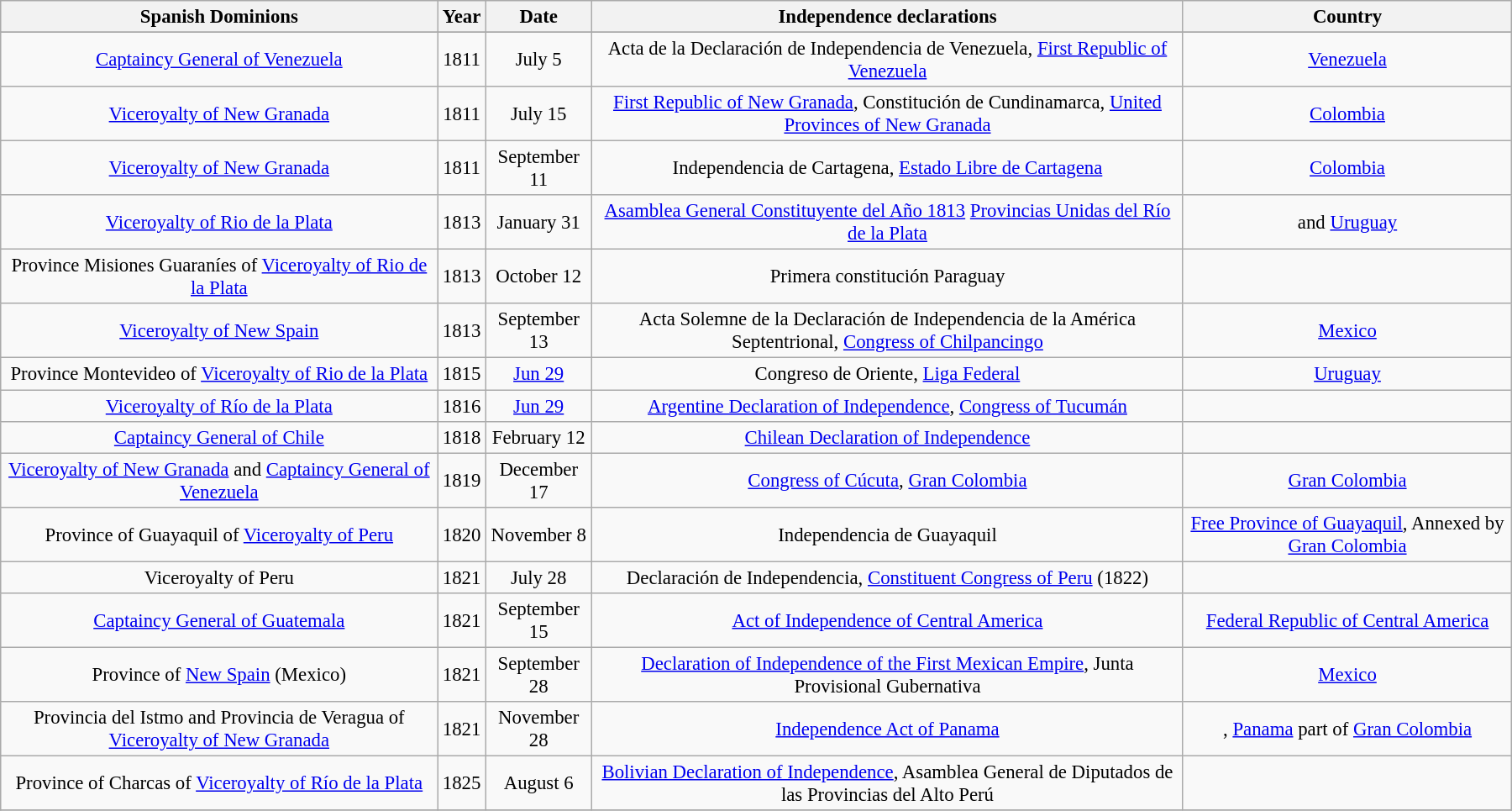<table class="wikitable" style="font-size: 95%; text-align: center; margin: 1em auto;" width=95%>
<tr>
<th>Spanish Dominions</th>
<th>Year</th>
<th>Date</th>
<th>Independence declarations</th>
<th>Country</th>
</tr>
<tr>
</tr>
<tr>
<td><a href='#'>Captaincy General of Venezuela</a></td>
<td>1811</td>
<td>July 5</td>
<td>Acta de la Declaración de Independencia de Venezuela, <a href='#'>First Republic of Venezuela</a></td>
<td> <a href='#'>Venezuela</a></td>
</tr>
<tr>
<td><a href='#'>Viceroyalty of New Granada</a></td>
<td>1811</td>
<td>July 15</td>
<td><a href='#'>First Republic of New Granada</a>, Constitución de Cundinamarca, <a href='#'>United Provinces of New Granada</a></td>
<td> <a href='#'>Colombia</a></td>
</tr>
<tr>
<td><a href='#'>Viceroyalty of New Granada</a></td>
<td>1811</td>
<td>September 11</td>
<td>Independencia de Cartagena, <a href='#'>Estado Libre de Cartagena</a></td>
<td> <a href='#'>Colombia</a></td>
</tr>
<tr>
<td><a href='#'>Viceroyalty of Rio de la Plata</a></td>
<td>1813</td>
<td>January 31</td>
<td><a href='#'>Asamblea General Constituyente del Año 1813</a> <a href='#'>Provincias Unidas del Río de la Plata</a></td>
<td> and <a href='#'>Uruguay</a></td>
</tr>
<tr>
<td>Province Misiones Guaraníes of <a href='#'>Viceroyalty of Rio de la Plata</a></td>
<td>1813</td>
<td>October 12</td>
<td>Primera constitución Paraguay</td>
<td></td>
</tr>
<tr>
<td><a href='#'>Viceroyalty of New Spain</a></td>
<td>1813</td>
<td>September 13</td>
<td>Acta Solemne de la Declaración de Independencia de la América Septentrional, <a href='#'>Congress of Chilpancingo</a></td>
<td> <a href='#'>Mexico</a></td>
</tr>
<tr>
<td>Province Montevideo of <a href='#'>Viceroyalty of Rio de la Plata</a></td>
<td>1815</td>
<td><a href='#'>Jun 29</a></td>
<td>Congreso de Oriente, <a href='#'>Liga Federal</a></td>
<td> <a href='#'>Uruguay</a></td>
</tr>
<tr>
<td><a href='#'>Viceroyalty of Río de la Plata</a></td>
<td>1816</td>
<td><a href='#'>Jun 29</a></td>
<td><a href='#'>Argentine Declaration of Independence</a>, <a href='#'>Congress of Tucumán</a></td>
<td></td>
</tr>
<tr>
<td><a href='#'>Captaincy General of Chile</a></td>
<td>1818</td>
<td>February 12</td>
<td><a href='#'>Chilean Declaration of Independence</a></td>
<td></td>
</tr>
<tr>
<td><a href='#'>Viceroyalty of New Granada</a> and <a href='#'>Captaincy General of Venezuela</a></td>
<td>1819</td>
<td>December 17</td>
<td><a href='#'>Congress of Cúcuta</a>, <a href='#'>Gran Colombia</a></td>
<td> <a href='#'>Gran Colombia</a></td>
</tr>
<tr>
<td>Province of Guayaquil of <a href='#'>Viceroyalty of Peru</a></td>
<td>1820</td>
<td>November 8</td>
<td>Independencia de Guayaquil</td>
<td> <a href='#'>Free Province of Guayaquil</a>, Annexed by <a href='#'>Gran Colombia</a></td>
</tr>
<tr>
<td>Viceroyalty of Peru</td>
<td>1821</td>
<td>July 28</td>
<td>Declaración de Independencia, <a href='#'>Constituent Congress of Peru</a> (1822)</td>
<td></td>
</tr>
<tr>
<td><a href='#'>Captaincy General of Guatemala</a></td>
<td>1821</td>
<td>September 15</td>
<td><a href='#'>Act of Independence of Central America</a></td>
<td> <a href='#'>Federal Republic of Central America</a></td>
</tr>
<tr>
<td>Province of <a href='#'>New Spain</a> (Mexico)</td>
<td>1821</td>
<td>September 28</td>
<td><a href='#'>Declaration of Independence of the First Mexican Empire</a>, Junta Provisional Gubernativa</td>
<td> <a href='#'>Mexico</a></td>
</tr>
<tr>
<td>Provincia del Istmo and Provincia de Veragua of <a href='#'>Viceroyalty of New Granada</a></td>
<td>1821</td>
<td>November 28</td>
<td><a href='#'>Independence Act of Panama</a></td>
<td>, <a href='#'>Panama</a> part of <a href='#'>Gran Colombia</a></td>
</tr>
<tr>
<td>Province of Charcas of <a href='#'>Viceroyalty of Río de la Plata</a></td>
<td>1825</td>
<td>August 6</td>
<td><a href='#'>Bolivian Declaration of Independence</a>, Asamblea General de Diputados de las Provincias del Alto Perú</td>
<td></td>
</tr>
<tr>
</tr>
</table>
